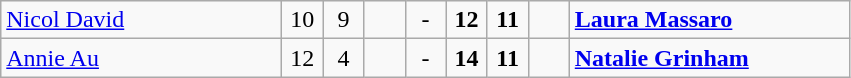<table class="wikitable">
<tr>
<td width=180> <a href='#'>Nicol David</a></td>
<td style="width:20px; text-align:center;">10</td>
<td style="width:20px; text-align:center;">9</td>
<td style="width:20px; text-align:center;"></td>
<td style="width:20px; text-align:center;">-</td>
<td style="width:20px; text-align:center;"><strong>12</strong></td>
<td style="width:20px; text-align:center;"><strong>11</strong></td>
<td style="width:20px; text-align:center;"></td>
<td width=180> <strong><a href='#'>Laura Massaro</a></strong></td>
</tr>
<tr>
<td> <a href='#'>Annie Au</a></td>
<td style="text-align:center;">12</td>
<td style="text-align:center;">4</td>
<td style="text-align:center;"></td>
<td style="text-align:center;">-</td>
<td style="text-align:center;"><strong>14</strong></td>
<td style="text-align:center;"><strong>11</strong></td>
<td style="text-align:center;"></td>
<td> <strong><a href='#'>Natalie Grinham</a></strong></td>
</tr>
</table>
